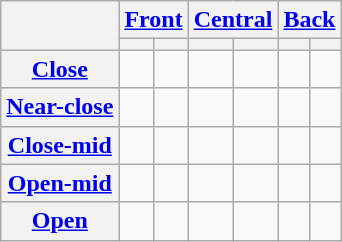<table class="wikitable" style="text-align:center;">
<tr>
<th rowspan="2"></th>
<th colspan="2"><a href='#'>Front</a></th>
<th colspan="2"><a href='#'>Central</a></th>
<th colspan="2"><a href='#'>Back</a></th>
</tr>
<tr>
<th></th>
<th></th>
<th></th>
<th></th>
<th></th>
<th></th>
</tr>
<tr>
<th><a href='#'>Close</a></th>
<td></td>
<td></td>
<td></td>
<td></td>
<td></td>
<td></td>
</tr>
<tr>
<th><a href='#'>Near-close</a></th>
<td></td>
<td></td>
<td></td>
<td></td>
<td></td>
<td></td>
</tr>
<tr>
<th><a href='#'>Close-mid</a></th>
<td></td>
<td></td>
<td></td>
<td></td>
<td></td>
<td></td>
</tr>
<tr>
<th><a href='#'>Open-mid</a></th>
<td></td>
<td></td>
<td></td>
<td></td>
<td></td>
<td></td>
</tr>
<tr>
<th><a href='#'>Open</a></th>
<td></td>
<td></td>
<td></td>
<td></td>
<td></td>
<td></td>
</tr>
</table>
